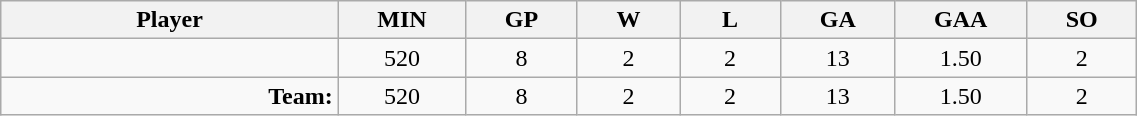<table class="wikitable sortable" width="60%">
<tr>
<th bgcolor="#DDDDFF" width="10%">Player</th>
<th width="3%" bgcolor="#DDDDFF" title="Minutes played">MIN</th>
<th width="3%" bgcolor="#DDDDFF" title="Games played in">GP</th>
<th width="3%" bgcolor="#DDDDFF" title="Wins">W</th>
<th width="3%" bgcolor="#DDDDFF"title="Losses">L</th>
<th width="3%" bgcolor="#DDDDFF" title="Goals against">GA</th>
<th width="3%" bgcolor="#DDDDFF" title="Goals against average">GAA</th>
<th width="3%" bgcolor="#DDDDFF" title="Shut-outs">SO</th>
</tr>
<tr align="center">
<td align="right"></td>
<td>520</td>
<td>8</td>
<td>2</td>
<td>2</td>
<td>13</td>
<td>1.50</td>
<td>2</td>
</tr>
<tr align="center">
<td align="right"><strong>Team:</strong></td>
<td>520</td>
<td>8</td>
<td>2</td>
<td>2</td>
<td>13</td>
<td>1.50</td>
<td>2</td>
</tr>
</table>
